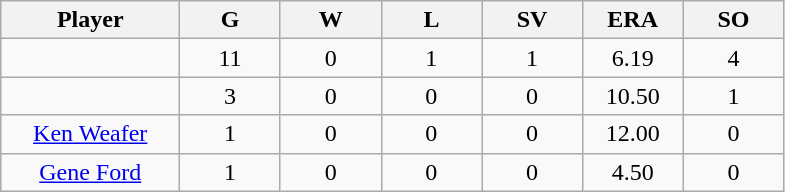<table class="wikitable sortable">
<tr>
<th bgcolor="#DDDDFF" width="16%">Player</th>
<th bgcolor="#DDDDFF" width="9%">G</th>
<th bgcolor="#DDDDFF" width="9%">W</th>
<th bgcolor="#DDDDFF" width="9%">L</th>
<th bgcolor="#DDDDFF" width="9%">SV</th>
<th bgcolor="#DDDDFF" width="9%">ERA</th>
<th bgcolor="#DDDDFF" width="9%">SO</th>
</tr>
<tr align="center">
<td></td>
<td>11</td>
<td>0</td>
<td>1</td>
<td>1</td>
<td>6.19</td>
<td>4</td>
</tr>
<tr align="center">
<td></td>
<td>3</td>
<td>0</td>
<td>0</td>
<td>0</td>
<td>10.50</td>
<td>1</td>
</tr>
<tr align="center">
<td><a href='#'>Ken Weafer</a></td>
<td>1</td>
<td>0</td>
<td>0</td>
<td>0</td>
<td>12.00</td>
<td>0</td>
</tr>
<tr align=center>
<td><a href='#'>Gene Ford</a></td>
<td>1</td>
<td>0</td>
<td>0</td>
<td>0</td>
<td>4.50</td>
<td>0</td>
</tr>
</table>
